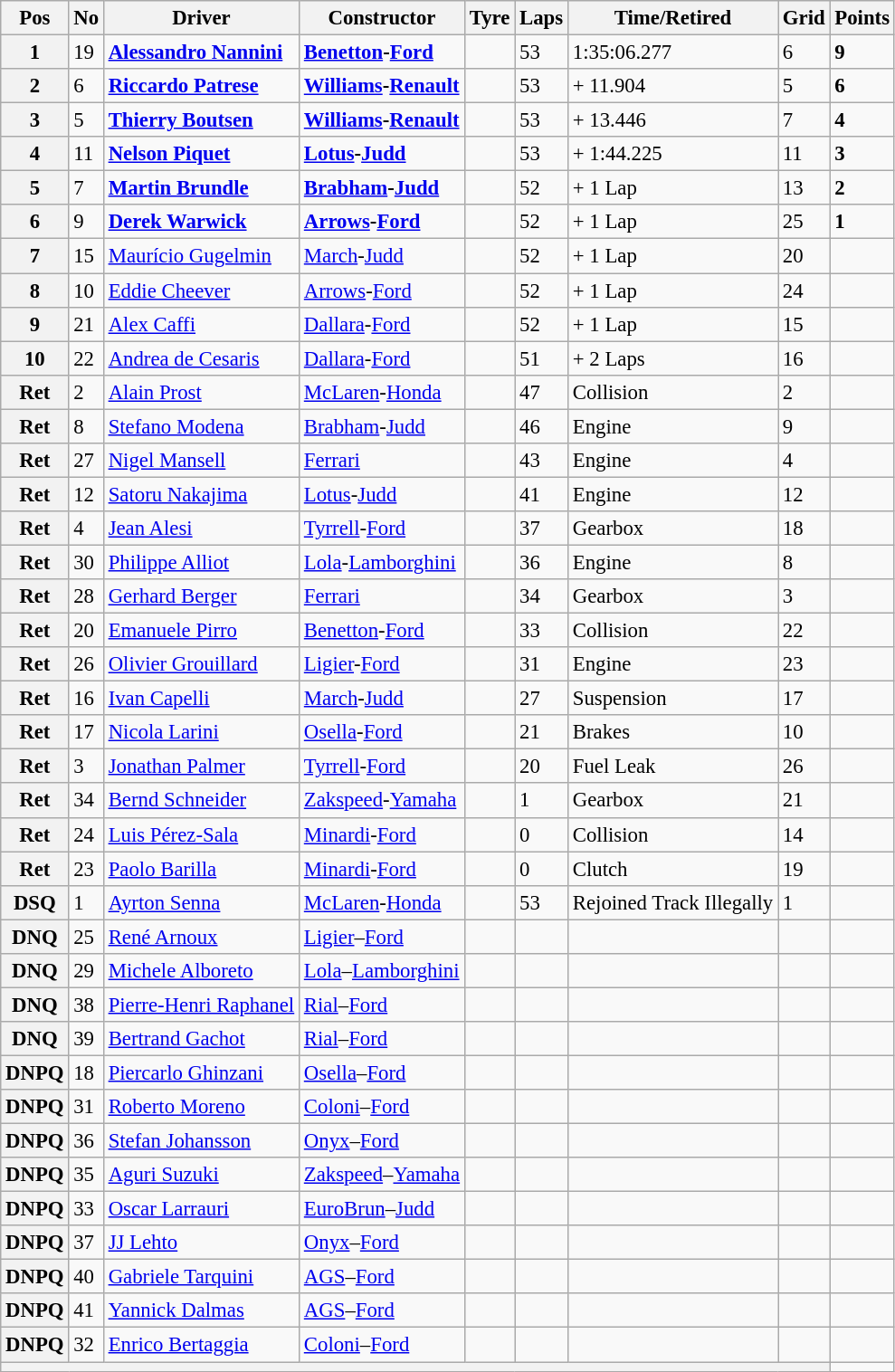<table class="wikitable" style="font-size: 95%;">
<tr>
<th>Pos</th>
<th>No</th>
<th>Driver</th>
<th>Constructor</th>
<th>Tyre</th>
<th>Laps</th>
<th>Time/Retired</th>
<th>Grid</th>
<th>Points</th>
</tr>
<tr>
<th>1</th>
<td>19</td>
<td> <strong><a href='#'>Alessandro Nannini</a></strong></td>
<td><strong><a href='#'>Benetton</a>-<a href='#'>Ford</a></strong></td>
<td></td>
<td>53</td>
<td>1:35:06.277</td>
<td>6</td>
<td><strong>9</strong></td>
</tr>
<tr>
<th>2</th>
<td>6</td>
<td> <strong><a href='#'>Riccardo Patrese</a></strong></td>
<td><strong><a href='#'>Williams</a>-<a href='#'>Renault</a></strong></td>
<td></td>
<td>53</td>
<td>+ 11.904</td>
<td>5</td>
<td><strong>6</strong></td>
</tr>
<tr>
<th>3</th>
<td>5</td>
<td> <strong><a href='#'>Thierry Boutsen</a></strong></td>
<td><strong><a href='#'>Williams</a>-<a href='#'>Renault</a></strong></td>
<td></td>
<td>53</td>
<td>+ 13.446</td>
<td>7</td>
<td><strong>4</strong></td>
</tr>
<tr>
<th>4</th>
<td>11</td>
<td> <strong><a href='#'>Nelson Piquet</a></strong></td>
<td><strong><a href='#'>Lotus</a>-<a href='#'>Judd</a></strong></td>
<td></td>
<td>53</td>
<td>+ 1:44.225</td>
<td>11</td>
<td><strong>3</strong></td>
</tr>
<tr>
<th>5</th>
<td>7</td>
<td> <strong><a href='#'>Martin Brundle</a></strong></td>
<td><strong><a href='#'>Brabham</a>-<a href='#'>Judd</a></strong></td>
<td></td>
<td>52</td>
<td>+ 1 Lap</td>
<td>13</td>
<td><strong>2</strong></td>
</tr>
<tr>
<th>6</th>
<td>9</td>
<td> <strong><a href='#'>Derek Warwick</a></strong></td>
<td><strong><a href='#'>Arrows</a>-<a href='#'>Ford</a></strong></td>
<td></td>
<td>52</td>
<td>+ 1 Lap</td>
<td>25</td>
<td><strong>1</strong></td>
</tr>
<tr>
<th>7</th>
<td>15</td>
<td> <a href='#'>Maurício Gugelmin</a></td>
<td><a href='#'>March</a>-<a href='#'>Judd</a></td>
<td></td>
<td>52</td>
<td>+ 1 Lap</td>
<td>20</td>
<td> </td>
</tr>
<tr>
<th>8</th>
<td>10</td>
<td> <a href='#'>Eddie Cheever</a></td>
<td><a href='#'>Arrows</a>-<a href='#'>Ford</a></td>
<td></td>
<td>52</td>
<td>+ 1 Lap</td>
<td>24</td>
<td> </td>
</tr>
<tr>
<th>9</th>
<td>21</td>
<td> <a href='#'>Alex Caffi</a></td>
<td><a href='#'>Dallara</a>-<a href='#'>Ford</a></td>
<td></td>
<td>52</td>
<td>+ 1 Lap</td>
<td>15</td>
<td> </td>
</tr>
<tr>
<th>10</th>
<td>22</td>
<td> <a href='#'>Andrea de Cesaris</a></td>
<td><a href='#'>Dallara</a>-<a href='#'>Ford</a></td>
<td></td>
<td>51</td>
<td>+ 2 Laps</td>
<td>16</td>
<td> </td>
</tr>
<tr>
<th>Ret</th>
<td>2</td>
<td> <a href='#'>Alain Prost</a></td>
<td><a href='#'>McLaren</a>-<a href='#'>Honda</a></td>
<td></td>
<td>47</td>
<td>Collision</td>
<td>2</td>
<td> </td>
</tr>
<tr>
<th>Ret</th>
<td>8</td>
<td> <a href='#'>Stefano Modena</a></td>
<td><a href='#'>Brabham</a>-<a href='#'>Judd</a></td>
<td></td>
<td>46</td>
<td>Engine</td>
<td>9</td>
<td> </td>
</tr>
<tr>
<th>Ret</th>
<td>27</td>
<td> <a href='#'>Nigel Mansell</a></td>
<td><a href='#'>Ferrari</a></td>
<td></td>
<td>43</td>
<td>Engine</td>
<td>4</td>
<td> </td>
</tr>
<tr>
<th>Ret</th>
<td>12</td>
<td> <a href='#'>Satoru Nakajima</a></td>
<td><a href='#'>Lotus</a>-<a href='#'>Judd</a></td>
<td></td>
<td>41</td>
<td>Engine</td>
<td>12</td>
<td> </td>
</tr>
<tr>
<th>Ret</th>
<td>4</td>
<td> <a href='#'>Jean Alesi</a></td>
<td><a href='#'>Tyrrell</a>-<a href='#'>Ford</a></td>
<td></td>
<td>37</td>
<td>Gearbox</td>
<td>18</td>
<td> </td>
</tr>
<tr>
<th>Ret</th>
<td>30</td>
<td> <a href='#'>Philippe Alliot</a></td>
<td><a href='#'>Lola</a>-<a href='#'>Lamborghini</a></td>
<td></td>
<td>36</td>
<td>Engine</td>
<td>8</td>
<td> </td>
</tr>
<tr>
<th>Ret</th>
<td>28</td>
<td> <a href='#'>Gerhard Berger</a></td>
<td><a href='#'>Ferrari</a></td>
<td></td>
<td>34</td>
<td>Gearbox</td>
<td>3</td>
<td> </td>
</tr>
<tr>
<th>Ret</th>
<td>20</td>
<td> <a href='#'>Emanuele Pirro</a></td>
<td><a href='#'>Benetton</a>-<a href='#'>Ford</a></td>
<td></td>
<td>33</td>
<td>Collision</td>
<td>22</td>
<td> </td>
</tr>
<tr>
<th>Ret</th>
<td>26</td>
<td> <a href='#'>Olivier Grouillard</a></td>
<td><a href='#'>Ligier</a>-<a href='#'>Ford</a></td>
<td></td>
<td>31</td>
<td>Engine</td>
<td>23</td>
<td> </td>
</tr>
<tr>
<th>Ret</th>
<td>16</td>
<td> <a href='#'>Ivan Capelli</a></td>
<td><a href='#'>March</a>-<a href='#'>Judd</a></td>
<td></td>
<td>27</td>
<td>Suspension</td>
<td>17</td>
<td> </td>
</tr>
<tr>
<th>Ret</th>
<td>17</td>
<td> <a href='#'>Nicola Larini</a></td>
<td><a href='#'>Osella</a>-<a href='#'>Ford</a></td>
<td></td>
<td>21</td>
<td>Brakes</td>
<td>10</td>
<td> </td>
</tr>
<tr>
<th>Ret</th>
<td>3</td>
<td> <a href='#'>Jonathan Palmer</a></td>
<td><a href='#'>Tyrrell</a>-<a href='#'>Ford</a></td>
<td></td>
<td>20</td>
<td>Fuel Leak</td>
<td>26</td>
<td> </td>
</tr>
<tr>
<th>Ret</th>
<td>34</td>
<td> <a href='#'>Bernd Schneider</a></td>
<td><a href='#'>Zakspeed</a>-<a href='#'>Yamaha</a></td>
<td></td>
<td>1</td>
<td>Gearbox</td>
<td>21</td>
<td> </td>
</tr>
<tr>
<th>Ret</th>
<td>24</td>
<td> <a href='#'>Luis Pérez-Sala</a></td>
<td><a href='#'>Minardi</a>-<a href='#'>Ford</a></td>
<td></td>
<td>0</td>
<td>Collision</td>
<td>14</td>
<td> </td>
</tr>
<tr>
<th>Ret</th>
<td>23</td>
<td> <a href='#'>Paolo Barilla</a></td>
<td><a href='#'>Minardi</a>-<a href='#'>Ford</a></td>
<td></td>
<td>0</td>
<td>Clutch</td>
<td>19</td>
<td> </td>
</tr>
<tr>
<th>DSQ</th>
<td>1</td>
<td> <a href='#'>Ayrton Senna</a></td>
<td><a href='#'>McLaren</a>-<a href='#'>Honda</a></td>
<td></td>
<td>53</td>
<td>Rejoined Track Illegally</td>
<td>1</td>
<td> </td>
</tr>
<tr>
<th>DNQ</th>
<td>25</td>
<td> <a href='#'>René Arnoux</a></td>
<td><a href='#'>Ligier</a>–<a href='#'>Ford</a></td>
<td></td>
<td></td>
<td></td>
<td></td>
<td></td>
</tr>
<tr>
<th>DNQ</th>
<td>29</td>
<td> <a href='#'>Michele Alboreto</a></td>
<td><a href='#'>Lola</a>–<a href='#'>Lamborghini</a></td>
<td></td>
<td></td>
<td></td>
<td></td>
<td></td>
</tr>
<tr>
<th>DNQ</th>
<td>38</td>
<td> <a href='#'>Pierre-Henri Raphanel</a></td>
<td><a href='#'>Rial</a>–<a href='#'>Ford</a></td>
<td></td>
<td></td>
<td></td>
<td></td>
<td></td>
</tr>
<tr>
<th>DNQ</th>
<td>39</td>
<td> <a href='#'>Bertrand Gachot</a></td>
<td><a href='#'>Rial</a>–<a href='#'>Ford</a></td>
<td></td>
<td></td>
<td></td>
<td></td>
<td></td>
</tr>
<tr>
<th>DNPQ</th>
<td>18</td>
<td> <a href='#'>Piercarlo Ghinzani</a></td>
<td><a href='#'>Osella</a>–<a href='#'>Ford</a></td>
<td></td>
<td></td>
<td></td>
<td></td>
<td></td>
</tr>
<tr>
<th>DNPQ</th>
<td>31</td>
<td> <a href='#'>Roberto Moreno</a></td>
<td><a href='#'>Coloni</a>–<a href='#'>Ford</a></td>
<td></td>
<td></td>
<td></td>
<td></td>
<td></td>
</tr>
<tr>
<th>DNPQ</th>
<td>36</td>
<td> <a href='#'>Stefan Johansson</a></td>
<td><a href='#'>Onyx</a>–<a href='#'>Ford</a></td>
<td></td>
<td></td>
<td></td>
<td></td>
<td></td>
</tr>
<tr>
<th>DNPQ</th>
<td>35</td>
<td> <a href='#'>Aguri Suzuki</a></td>
<td><a href='#'>Zakspeed</a>–<a href='#'>Yamaha</a></td>
<td></td>
<td></td>
<td></td>
<td></td>
<td></td>
</tr>
<tr>
<th>DNPQ</th>
<td>33</td>
<td> <a href='#'>Oscar Larrauri</a></td>
<td><a href='#'>EuroBrun</a>–<a href='#'>Judd</a></td>
<td></td>
<td></td>
<td></td>
<td></td>
<td></td>
</tr>
<tr>
<th>DNPQ</th>
<td>37</td>
<td> <a href='#'>JJ Lehto</a></td>
<td><a href='#'>Onyx</a>–<a href='#'>Ford</a></td>
<td></td>
<td></td>
<td></td>
<td></td>
<td></td>
</tr>
<tr>
<th>DNPQ</th>
<td>40</td>
<td> <a href='#'>Gabriele Tarquini</a></td>
<td><a href='#'>AGS</a>–<a href='#'>Ford</a></td>
<td></td>
<td></td>
<td></td>
<td></td>
<td></td>
</tr>
<tr>
<th>DNPQ</th>
<td>41</td>
<td> <a href='#'>Yannick Dalmas</a></td>
<td><a href='#'>AGS</a>–<a href='#'>Ford</a></td>
<td></td>
<td></td>
<td></td>
<td></td>
<td></td>
</tr>
<tr>
<th>DNPQ</th>
<td>32</td>
<td> <a href='#'>Enrico Bertaggia</a></td>
<td><a href='#'>Coloni</a>–<a href='#'>Ford</a></td>
<td></td>
<td></td>
<td></td>
<td></td>
<td></td>
</tr>
<tr>
<th colspan="8"></th>
</tr>
</table>
